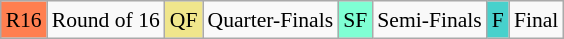<table class="wikitable" style="margin:0.5em auto; font-size:90%; line-height:1.25em;">
<tr>
<td bgcolor="#FF7F50" align=center>R16</td>
<td>Round of 16</td>
<td bgcolor="#F0E68C" align=center>QF</td>
<td>Quarter-Finals</td>
<td bgcolor="#7FFFD4" align=center>SF</td>
<td>Semi-Finals</td>
<td bgcolor="#48D1CC" align=center>F</td>
<td>Final</td>
</tr>
</table>
